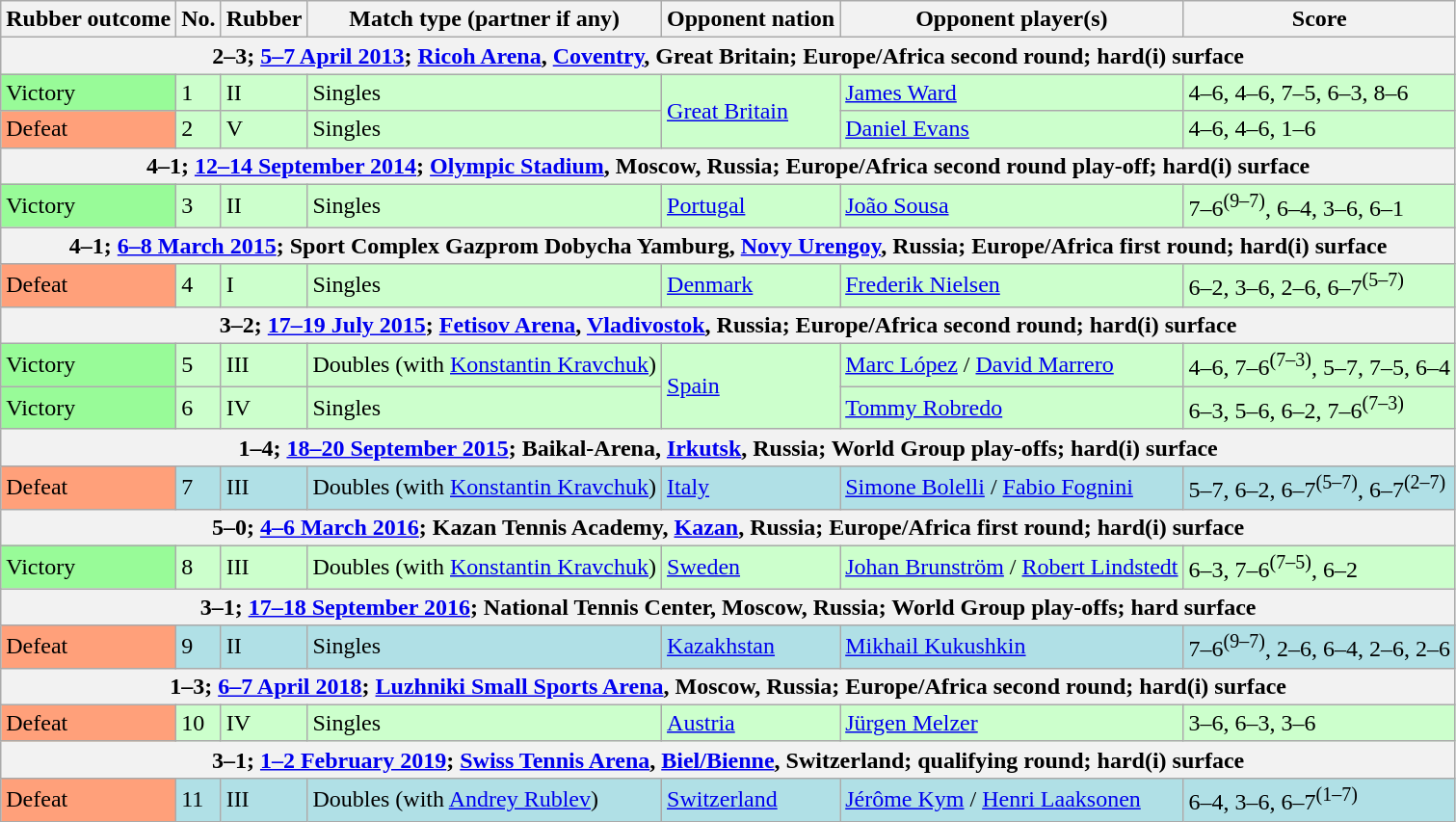<table class=wikitable>
<tr>
<th>Rubber outcome</th>
<th>No.</th>
<th>Rubber</th>
<th>Match type (partner if any)</th>
<th>Opponent nation</th>
<th>Opponent player(s)</th>
<th>Score</th>
</tr>
<tr>
<th colspan=7>2–3; <a href='#'>5–7 April 2013</a>; <a href='#'>Ricoh Arena</a>, <a href='#'>Coventry</a>, Great Britain; Europe/Africa second round; hard(i) surface</th>
</tr>
<tr style="background:#cfc;">
<td bgcolor=98FB98>Victory</td>
<td>1</td>
<td>II</td>
<td>Singles</td>
<td rowspan=2> <a href='#'>Great Britain</a></td>
<td><a href='#'>James Ward</a></td>
<td>4–6, 4–6, 7–5, 6–3, 8–6</td>
</tr>
<tr style="background:#cfc;">
<td bgcolor=FFA07A>Defeat</td>
<td>2</td>
<td>V</td>
<td>Singles</td>
<td><a href='#'>Daniel Evans</a></td>
<td>4–6, 4–6, 1–6</td>
</tr>
<tr>
<th colspan=7>4–1; <a href='#'>12–14 September 2014</a>; <a href='#'>Olympic Stadium</a>, Moscow, Russia; Europe/Africa second round play-off; hard(i) surface</th>
</tr>
<tr style="background:#cfc;">
<td bgcolor=98FB98>Victory</td>
<td>3</td>
<td>II</td>
<td>Singles</td>
<td> <a href='#'>Portugal</a></td>
<td><a href='#'>João Sousa</a></td>
<td>7–6<sup>(9–7)</sup>, 6–4, 3–6, 6–1</td>
</tr>
<tr>
<th colspan=7>4–1; <a href='#'>6–8 March 2015</a>; Sport Complex Gazprom Dobycha Yamburg, <a href='#'>Novy Urengoy</a>, Russia; Europe/Africa first round; hard(i) surface</th>
</tr>
<tr style="background:#cfc;">
<td bgcolor=FFA07A>Defeat</td>
<td>4</td>
<td>I</td>
<td>Singles</td>
<td> <a href='#'>Denmark</a></td>
<td><a href='#'>Frederik Nielsen</a></td>
<td>6–2, 3–6, 2–6, 6–7<sup>(5–7)</sup></td>
</tr>
<tr>
<th colspan=7>3–2; <a href='#'>17–19 July 2015</a>; <a href='#'>Fetisov Arena</a>, <a href='#'>Vladivostok</a>, Russia; Europe/Africa second round; hard(i) surface</th>
</tr>
<tr style="background:#cfc;">
<td bgcolor=98FB98>Victory</td>
<td>5</td>
<td>III</td>
<td>Doubles (with <a href='#'>Konstantin Kravchuk</a>)</td>
<td rowspan=2> <a href='#'>Spain</a></td>
<td><a href='#'>Marc López</a> / <a href='#'>David Marrero</a></td>
<td>4–6, 7–6<sup>(7–3)</sup>, 5–7, 7–5, 6–4</td>
</tr>
<tr style="background:#cfc;">
<td bgcolor=98FB98>Victory</td>
<td>6</td>
<td>IV</td>
<td>Singles</td>
<td><a href='#'>Tommy Robredo</a></td>
<td>6–3, 5–6, 6–2, 7–6<sup>(7–3)</sup></td>
</tr>
<tr>
<th colspan=7>1–4; <a href='#'>18–20 September 2015</a>; Baikal-Arena, <a href='#'>Irkutsk</a>, Russia; World Group play-offs; hard(i) surface</th>
</tr>
<tr style="background:#b0e0e6;">
<td bgcolor=FFA07A>Defeat</td>
<td>7</td>
<td>III</td>
<td>Doubles (with <a href='#'>Konstantin Kravchuk</a>)</td>
<td> <a href='#'>Italy</a></td>
<td><a href='#'>Simone Bolelli</a> / <a href='#'>Fabio Fognini</a></td>
<td>5–7, 6–2, 6–7<sup>(5–7)</sup>, 6–7<sup>(2–7)</sup></td>
</tr>
<tr>
<th colspan=7>5–0; <a href='#'>4–6 March 2016</a>; Kazan Tennis Academy, <a href='#'>Kazan</a>, Russia; Europe/Africa first round; hard(i) surface</th>
</tr>
<tr style="background:#cfc;">
<td bgcolor=98FB98>Victory</td>
<td>8</td>
<td>III</td>
<td>Doubles (with <a href='#'>Konstantin Kravchuk</a>)</td>
<td> <a href='#'>Sweden</a></td>
<td><a href='#'>Johan Brunström</a> / <a href='#'>Robert Lindstedt</a></td>
<td>6–3, 7–6<sup>(7–5)</sup>, 6–2</td>
</tr>
<tr>
<th colspan=7>3–1; <a href='#'>17–18 September 2016</a>; National Tennis Center, Moscow, Russia; World Group play-offs; hard surface</th>
</tr>
<tr style="background:#b0e0e6;">
<td bgcolor=FFA07A>Defeat</td>
<td>9</td>
<td>II</td>
<td>Singles</td>
<td> <a href='#'>Kazakhstan</a></td>
<td><a href='#'>Mikhail Kukushkin</a></td>
<td>7–6<sup>(9–7)</sup>, 2–6, 6–4, 2–6, 2–6</td>
</tr>
<tr>
<th colspan=7>1–3; <a href='#'>6–7 April 2018</a>; <a href='#'>Luzhniki Small Sports Arena</a>, Moscow, Russia; Europe/Africa second round; hard(i) surface</th>
</tr>
<tr style="background:#cfc;">
<td bgcolor=FFA07A>Defeat</td>
<td>10</td>
<td>IV</td>
<td>Singles</td>
<td> <a href='#'>Austria</a></td>
<td><a href='#'>Jürgen Melzer</a></td>
<td>3–6, 6–3, 3–6</td>
</tr>
<tr>
<th colspan=7>3–1; <a href='#'>1–2 February 2019</a>; <a href='#'>Swiss Tennis Arena</a>, <a href='#'>Biel/Bienne</a>, Switzerland; qualifying round; hard(i) surface</th>
</tr>
<tr style="background:#b0e0e6;">
<td bgcolor=FFA07A>Defeat</td>
<td>11</td>
<td>III</td>
<td>Doubles (with <a href='#'>Andrey Rublev</a>)</td>
<td> <a href='#'>Switzerland</a></td>
<td><a href='#'>Jérôme Kym</a> / <a href='#'>Henri Laaksonen</a></td>
<td>6–4, 3–6, 6–7<sup>(1–7)</sup></td>
</tr>
</table>
